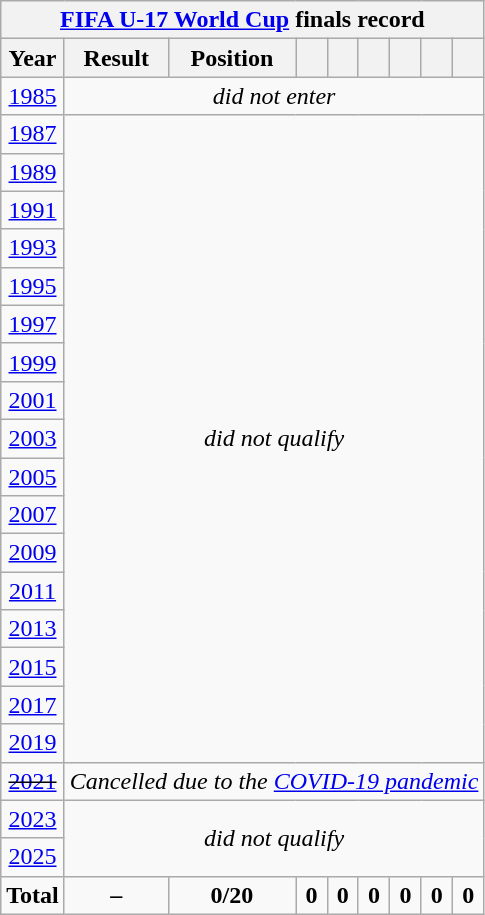<table class="wikitable" style="text-align: center;">
<tr>
<th colspan=9 ;><a href='#'>FIFA U-17 World Cup</a> finals record</th>
</tr>
<tr>
<th>Year</th>
<th>Result</th>
<th>Position</th>
<th></th>
<th></th>
<th></th>
<th></th>
<th></th>
<th></th>
</tr>
<tr>
<td> <a href='#'>1985</a></td>
<td colspan=8><em>did not enter</em></td>
</tr>
<tr>
<td> <a href='#'>1987</a></td>
<td colspan=8 rowspan=17><em>did not qualify</em></td>
</tr>
<tr>
<td> <a href='#'>1989</a></td>
</tr>
<tr>
<td> <a href='#'>1991</a></td>
</tr>
<tr>
<td> <a href='#'>1993</a></td>
</tr>
<tr>
<td> <a href='#'>1995</a></td>
</tr>
<tr>
<td> <a href='#'>1997</a></td>
</tr>
<tr>
<td> <a href='#'>1999</a></td>
</tr>
<tr>
<td> <a href='#'>2001</a></td>
</tr>
<tr>
<td> <a href='#'>2003</a></td>
</tr>
<tr>
<td> <a href='#'>2005</a></td>
</tr>
<tr>
<td> <a href='#'>2007</a></td>
</tr>
<tr>
<td> <a href='#'>2009</a></td>
</tr>
<tr>
<td> <a href='#'>2011</a></td>
</tr>
<tr>
<td> <a href='#'>2013</a></td>
</tr>
<tr>
<td> <a href='#'>2015</a></td>
</tr>
<tr>
<td> <a href='#'>2017</a></td>
</tr>
<tr>
<td> <a href='#'>2019</a></td>
</tr>
<tr>
<td> <s><a href='#'>2021</a></s></td>
<td colspan=8><em>Cancelled due to the <a href='#'>COVID-19 pandemic</a></em></td>
</tr>
<tr>
<td> <a href='#'>2023</a></td>
<td rowspan=2 colspan=8><em>did not qualify</em></td>
</tr>
<tr>
<td> <a href='#'>2025</a></td>
</tr>
<tr>
<td><strong>Total</strong></td>
<td><strong>–</strong></td>
<td><strong>0/20</strong></td>
<td><strong>0</strong></td>
<td><strong>0</strong></td>
<td><strong>0</strong></td>
<td><strong>0</strong></td>
<td><strong>0</strong></td>
<td><strong>0</strong></td>
</tr>
</table>
